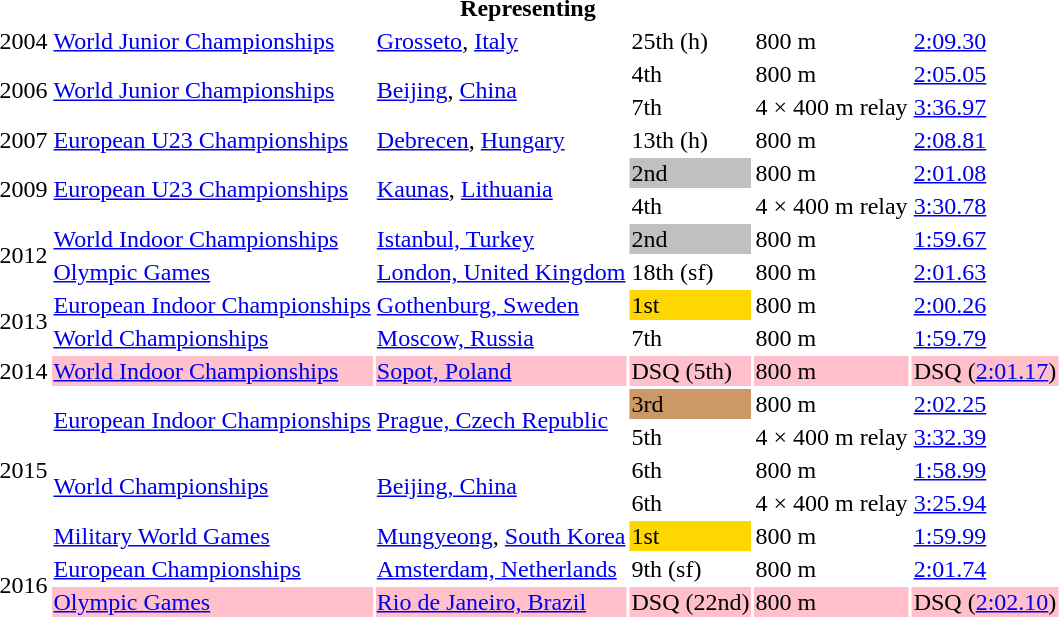<table>
<tr>
<th colspan="6">Representing </th>
</tr>
<tr>
<td>2004</td>
<td><a href='#'>World Junior Championships</a></td>
<td><a href='#'>Grosseto</a>, <a href='#'>Italy</a></td>
<td>25th (h)</td>
<td>800 m</td>
<td><a href='#'>2:09.30</a></td>
</tr>
<tr>
<td rowspan=2>2006</td>
<td rowspan=2><a href='#'>World Junior Championships</a></td>
<td rowspan=2><a href='#'>Beijing</a>, <a href='#'>China</a></td>
<td>4th</td>
<td>800 m</td>
<td><a href='#'>2:05.05</a></td>
</tr>
<tr>
<td>7th</td>
<td>4 × 400 m relay</td>
<td><a href='#'>3:36.97</a></td>
</tr>
<tr>
<td>2007</td>
<td><a href='#'>European U23 Championships</a></td>
<td><a href='#'>Debrecen</a>, <a href='#'>Hungary</a></td>
<td>13th (h)</td>
<td>800 m</td>
<td><a href='#'>2:08.81</a></td>
</tr>
<tr>
<td rowspan=2>2009</td>
<td rowspan=2><a href='#'>European U23 Championships</a></td>
<td rowspan=2><a href='#'>Kaunas</a>, <a href='#'>Lithuania</a></td>
<td bgcolor=silver>2nd</td>
<td>800 m</td>
<td><a href='#'>2:01.08</a></td>
</tr>
<tr>
<td>4th</td>
<td>4 × 400 m relay</td>
<td><a href='#'>3:30.78</a></td>
</tr>
<tr>
<td rowspan=2>2012</td>
<td><a href='#'>World Indoor Championships</a></td>
<td><a href='#'>Istanbul, Turkey</a></td>
<td bgcolor="silver">2nd</td>
<td>800 m</td>
<td><a href='#'>1:59.67</a></td>
</tr>
<tr>
<td><a href='#'>Olympic Games</a></td>
<td><a href='#'>London, United Kingdom</a></td>
<td>18th (sf)</td>
<td>800 m</td>
<td><a href='#'>2:01.63</a></td>
</tr>
<tr>
<td rowspan=2>2013</td>
<td><a href='#'>European Indoor Championships</a></td>
<td><a href='#'>Gothenburg, Sweden</a></td>
<td bgcolor=gold>1st</td>
<td>800 m</td>
<td><a href='#'>2:00.26</a></td>
</tr>
<tr>
<td><a href='#'>World Championships</a></td>
<td><a href='#'>Moscow, Russia</a></td>
<td>7th</td>
<td>800 m</td>
<td><a href='#'>1:59.79</a></td>
</tr>
<tr>
<td>2014</td>
<td bgcolor="pink"><a href='#'>World Indoor Championships</a></td>
<td bgcolor="pink"><a href='#'>Sopot, Poland</a></td>
<td bgcolor="pink">DSQ (5th)</td>
<td bgcolor="pink">800 m</td>
<td bgcolor="pink">DSQ (<a href='#'>2:01.17</a>)</td>
</tr>
<tr>
<td rowspan=5>2015</td>
<td rowspan=2><a href='#'>European Indoor Championships</a></td>
<td rowspan=2><a href='#'>Prague, Czech Republic</a></td>
<td bgcolor="CC9966">3rd</td>
<td>800 m</td>
<td><a href='#'>2:02.25</a></td>
</tr>
<tr>
<td>5th</td>
<td>4 × 400 m relay</td>
<td><a href='#'>3:32.39</a></td>
</tr>
<tr>
<td rowspan=2><a href='#'>World Championships</a></td>
<td rowspan=2><a href='#'>Beijing, China</a></td>
<td>6th</td>
<td>800 m</td>
<td><a href='#'>1:58.99</a></td>
</tr>
<tr>
<td>6th</td>
<td>4 × 400 m relay</td>
<td><a href='#'>3:25.94</a></td>
</tr>
<tr>
<td><a href='#'>Military World Games</a></td>
<td><a href='#'>Mungyeong</a>, <a href='#'>South Korea</a></td>
<td bgcolor=gold>1st</td>
<td>800 m</td>
<td><a href='#'>1:59.99</a></td>
</tr>
<tr>
<td rowspan=2>2016</td>
<td><a href='#'>European Championships</a></td>
<td><a href='#'>Amsterdam, Netherlands</a></td>
<td>9th (sf)</td>
<td>800 m</td>
<td><a href='#'>2:01.74</a></td>
</tr>
<tr>
<td bgcolor="pink"><a href='#'>Olympic Games</a></td>
<td bgcolor="pink"><a href='#'>Rio de Janeiro, Brazil</a></td>
<td bgcolor="pink">DSQ (22nd)</td>
<td bgcolor="pink">800 m</td>
<td bgcolor="pink">DSQ (<a href='#'>2:02.10</a>)</td>
</tr>
</table>
